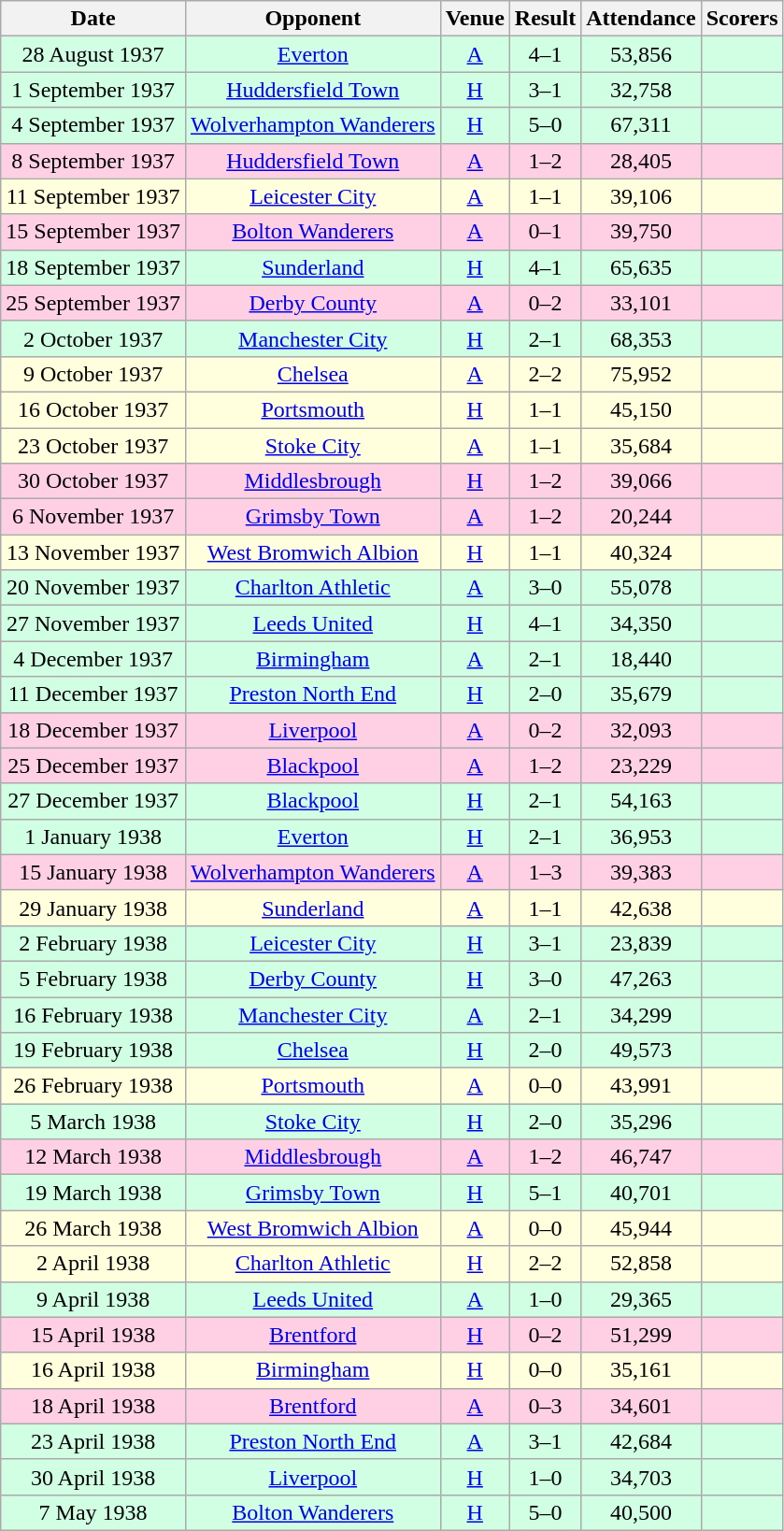<table class="wikitable sortable" style="text-align:center;">
<tr>
<th>Date</th>
<th>Opponent</th>
<th>Venue</th>
<th>Result</th>
<th>Attendance</th>
<th>Scorers</th>
</tr>
<tr style="background:#d0ffe3;">
<td>28 August 1937</td>
<td><a href='#'>Everton</a></td>
<td><a href='#'>A</a></td>
<td>4–1</td>
<td>53,856</td>
<td></td>
</tr>
<tr style="background:#d0ffe3;">
<td>1 September 1937</td>
<td><a href='#'>Huddersfield Town</a></td>
<td><a href='#'>H</a></td>
<td>3–1</td>
<td>32,758</td>
<td></td>
</tr>
<tr style="background:#d0ffe3;">
<td>4 September 1937</td>
<td><a href='#'>Wolverhampton Wanderers</a></td>
<td><a href='#'>H</a></td>
<td>5–0</td>
<td>67,311</td>
<td></td>
</tr>
<tr style="background:#ffd0e3;">
<td>8 September 1937</td>
<td><a href='#'>Huddersfield Town</a></td>
<td><a href='#'>A</a></td>
<td>1–2</td>
<td>28,405</td>
<td></td>
</tr>
<tr style="background:#ffffdd;">
<td>11 September 1937</td>
<td><a href='#'>Leicester City</a></td>
<td><a href='#'>A</a></td>
<td>1–1</td>
<td>39,106</td>
<td></td>
</tr>
<tr style="background:#ffd0e3;">
<td>15 September 1937</td>
<td><a href='#'>Bolton Wanderers</a></td>
<td><a href='#'>A</a></td>
<td>0–1</td>
<td>39,750</td>
<td></td>
</tr>
<tr style="background:#d0ffe3;">
<td>18 September 1937</td>
<td><a href='#'>Sunderland</a></td>
<td><a href='#'>H</a></td>
<td>4–1</td>
<td>65,635</td>
<td></td>
</tr>
<tr style="background:#ffd0e3;">
<td>25 September 1937</td>
<td><a href='#'>Derby County</a></td>
<td><a href='#'>A</a></td>
<td>0–2</td>
<td>33,101</td>
<td></td>
</tr>
<tr style="background:#d0ffe3;">
<td>2 October 1937</td>
<td><a href='#'>Manchester City</a></td>
<td><a href='#'>H</a></td>
<td>2–1</td>
<td>68,353</td>
<td></td>
</tr>
<tr style="background:#ffffdd;">
<td>9 October 1937</td>
<td><a href='#'>Chelsea</a></td>
<td><a href='#'>A</a></td>
<td>2–2</td>
<td>75,952</td>
<td></td>
</tr>
<tr style="background:#ffffdd;">
<td>16 October 1937</td>
<td><a href='#'>Portsmouth</a></td>
<td><a href='#'>H</a></td>
<td>1–1</td>
<td>45,150</td>
<td></td>
</tr>
<tr style="background:#ffffdd;">
<td>23 October 1937</td>
<td><a href='#'>Stoke City</a></td>
<td><a href='#'>A</a></td>
<td>1–1</td>
<td>35,684</td>
<td></td>
</tr>
<tr style="background:#ffd0e3;">
<td>30 October 1937</td>
<td><a href='#'>Middlesbrough</a></td>
<td><a href='#'>H</a></td>
<td>1–2</td>
<td>39,066</td>
<td></td>
</tr>
<tr style="background:#ffd0e3;">
<td>6 November 1937</td>
<td><a href='#'>Grimsby Town</a></td>
<td><a href='#'>A</a></td>
<td>1–2</td>
<td>20,244</td>
<td></td>
</tr>
<tr style="background:#ffffdd;">
<td>13 November 1937</td>
<td><a href='#'>West Bromwich Albion</a></td>
<td><a href='#'>H</a></td>
<td>1–1</td>
<td>40,324</td>
<td></td>
</tr>
<tr style="background:#d0ffe3;">
<td>20 November 1937</td>
<td><a href='#'>Charlton Athletic</a></td>
<td><a href='#'>A</a></td>
<td>3–0</td>
<td>55,078</td>
<td></td>
</tr>
<tr style="background:#d0ffe3;">
<td>27 November 1937</td>
<td><a href='#'>Leeds United</a></td>
<td><a href='#'>H</a></td>
<td>4–1</td>
<td>34,350</td>
<td></td>
</tr>
<tr style="background:#d0ffe3;">
<td>4 December 1937</td>
<td><a href='#'>Birmingham</a></td>
<td><a href='#'>A</a></td>
<td>2–1</td>
<td>18,440</td>
<td></td>
</tr>
<tr style="background:#d0ffe3;">
<td>11 December 1937</td>
<td><a href='#'>Preston North End</a></td>
<td><a href='#'>H</a></td>
<td>2–0</td>
<td>35,679</td>
<td></td>
</tr>
<tr style="background:#ffd0e3;">
<td>18 December 1937</td>
<td><a href='#'>Liverpool</a></td>
<td><a href='#'>A</a></td>
<td>0–2</td>
<td>32,093</td>
<td></td>
</tr>
<tr style="background:#ffd0e3;">
<td>25 December 1937</td>
<td><a href='#'>Blackpool</a></td>
<td><a href='#'>A</a></td>
<td>1–2</td>
<td>23,229</td>
<td></td>
</tr>
<tr style="background:#d0ffe3;">
<td>27 December 1937</td>
<td><a href='#'>Blackpool</a></td>
<td><a href='#'>H</a></td>
<td>2–1</td>
<td>54,163</td>
<td></td>
</tr>
<tr style="background:#d0ffe3;">
<td>1 January 1938</td>
<td><a href='#'>Everton</a></td>
<td><a href='#'>H</a></td>
<td>2–1</td>
<td>36,953</td>
<td></td>
</tr>
<tr style="background:#ffd0e3;">
<td>15 January 1938</td>
<td><a href='#'>Wolverhampton Wanderers</a></td>
<td><a href='#'>A</a></td>
<td>1–3</td>
<td>39,383</td>
<td></td>
</tr>
<tr style="background:#ffffdd;">
<td>29 January 1938</td>
<td><a href='#'>Sunderland</a></td>
<td><a href='#'>A</a></td>
<td>1–1</td>
<td>42,638</td>
<td></td>
</tr>
<tr style="background:#d0ffe3;">
<td>2 February 1938</td>
<td><a href='#'>Leicester City</a></td>
<td><a href='#'>H</a></td>
<td>3–1</td>
<td>23,839</td>
<td></td>
</tr>
<tr style="background:#d0ffe3;">
<td>5 February 1938</td>
<td><a href='#'>Derby County</a></td>
<td><a href='#'>H</a></td>
<td>3–0</td>
<td>47,263</td>
<td></td>
</tr>
<tr style="background:#d0ffe3;">
<td>16 February 1938</td>
<td><a href='#'>Manchester City</a></td>
<td><a href='#'>A</a></td>
<td>2–1</td>
<td>34,299</td>
<td></td>
</tr>
<tr style="background:#d0ffe3;">
<td>19 February 1938</td>
<td><a href='#'>Chelsea</a></td>
<td><a href='#'>H</a></td>
<td>2–0</td>
<td>49,573</td>
<td></td>
</tr>
<tr style="background:#ffffdd;">
<td>26 February 1938</td>
<td><a href='#'>Portsmouth</a></td>
<td><a href='#'>A</a></td>
<td>0–0</td>
<td>43,991</td>
<td></td>
</tr>
<tr style="background:#d0ffe3;">
<td>5 March 1938</td>
<td><a href='#'>Stoke City</a></td>
<td><a href='#'>H</a></td>
<td>2–0</td>
<td>35,296</td>
<td></td>
</tr>
<tr style="background:#ffd0e3;">
<td>12 March 1938</td>
<td><a href='#'>Middlesbrough</a></td>
<td><a href='#'>A</a></td>
<td>1–2</td>
<td>46,747</td>
<td></td>
</tr>
<tr style="background:#d0ffe3;">
<td>19 March 1938</td>
<td><a href='#'>Grimsby Town</a></td>
<td><a href='#'>H</a></td>
<td>5–1</td>
<td>40,701</td>
<td></td>
</tr>
<tr style="background:#ffffdd;">
<td>26 March 1938</td>
<td><a href='#'>West Bromwich Albion</a></td>
<td><a href='#'>A</a></td>
<td>0–0</td>
<td>45,944</td>
<td></td>
</tr>
<tr style="background:#ffffdd;">
<td>2 April 1938</td>
<td><a href='#'>Charlton Athletic</a></td>
<td><a href='#'>H</a></td>
<td>2–2</td>
<td>52,858</td>
<td></td>
</tr>
<tr style="background:#d0ffe3;">
<td>9 April 1938</td>
<td><a href='#'>Leeds United</a></td>
<td><a href='#'>A</a></td>
<td>1–0</td>
<td>29,365</td>
<td></td>
</tr>
<tr style="background:#ffd0e3;">
<td>15 April 1938</td>
<td><a href='#'>Brentford</a></td>
<td><a href='#'>H</a></td>
<td>0–2</td>
<td>51,299</td>
<td></td>
</tr>
<tr style="background:#ffffdd;">
<td>16 April 1938</td>
<td><a href='#'>Birmingham</a></td>
<td><a href='#'>H</a></td>
<td>0–0</td>
<td>35,161</td>
<td></td>
</tr>
<tr style="background:#ffd0e3;">
<td>18 April 1938</td>
<td><a href='#'>Brentford</a></td>
<td><a href='#'>A</a></td>
<td>0–3</td>
<td>34,601</td>
<td></td>
</tr>
<tr style="background:#d0ffe3;">
<td>23 April 1938</td>
<td><a href='#'>Preston North End</a></td>
<td><a href='#'>A</a></td>
<td>3–1</td>
<td>42,684</td>
<td></td>
</tr>
<tr style="background:#d0ffe3;">
<td>30 April 1938</td>
<td><a href='#'>Liverpool</a></td>
<td><a href='#'>H</a></td>
<td>1–0</td>
<td>34,703</td>
<td></td>
</tr>
<tr style="background:#d0ffe3;">
<td>7 May 1938</td>
<td><a href='#'>Bolton Wanderers</a></td>
<td><a href='#'>H</a></td>
<td>5–0</td>
<td>40,500</td>
<td></td>
</tr>
</table>
